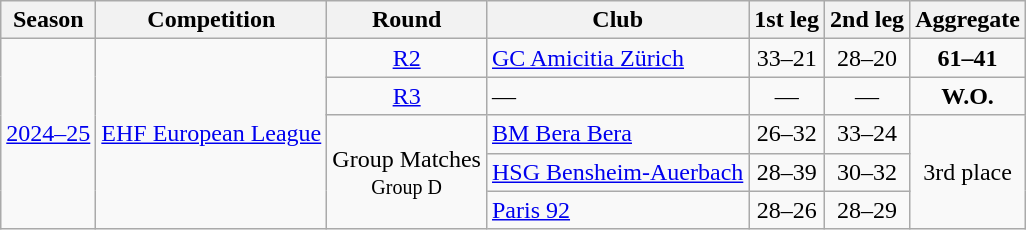<table class="wikitable">
<tr>
<th>Season</th>
<th>Competition</th>
<th>Round</th>
<th>Club</th>
<th>1st leg</th>
<th>2nd leg</th>
<th>Aggregate</th>
</tr>
<tr>
<td rowspan="5"><a href='#'>2024–25</a></td>
<td rowspan="5"><a href='#'>EHF European League</a></td>
<td style="text-align:center;"><a href='#'>R2</a></td>
<td> <a href='#'>GC Amicitia Zürich</a></td>
<td style="text-align:center;">33–21</td>
<td style="text-align:center;">28–20</td>
<td style="text-align:center;"><strong>61–41</strong></td>
</tr>
<tr>
<td style="text-align:center;"><a href='#'>R3</a></td>
<td>—</td>
<td style="text-align:center;">—</td>
<td style="text-align:center;">—</td>
<td style="text-align:center;"><strong>W.O.</strong></td>
</tr>
<tr>
<td rowspan="3" style="text-align:center;">Group Matches <br> <small>Group D</small></td>
<td> <a href='#'>BM Bera Bera</a></td>
<td style="text-align:center;">26–32</td>
<td style="text-align:center;">33–24</td>
<td style="text-align:center;" rowspan=3>3rd place</td>
</tr>
<tr>
<td> <a href='#'>HSG Bensheim-Auerbach</a></td>
<td style="text-align:center;">28–39</td>
<td style="text-align:center;">30–32</td>
</tr>
<tr>
<td> <a href='#'>Paris 92</a></td>
<td style="text-align:center;">28–26</td>
<td style="text-align:center;">28–29</td>
</tr>
</table>
